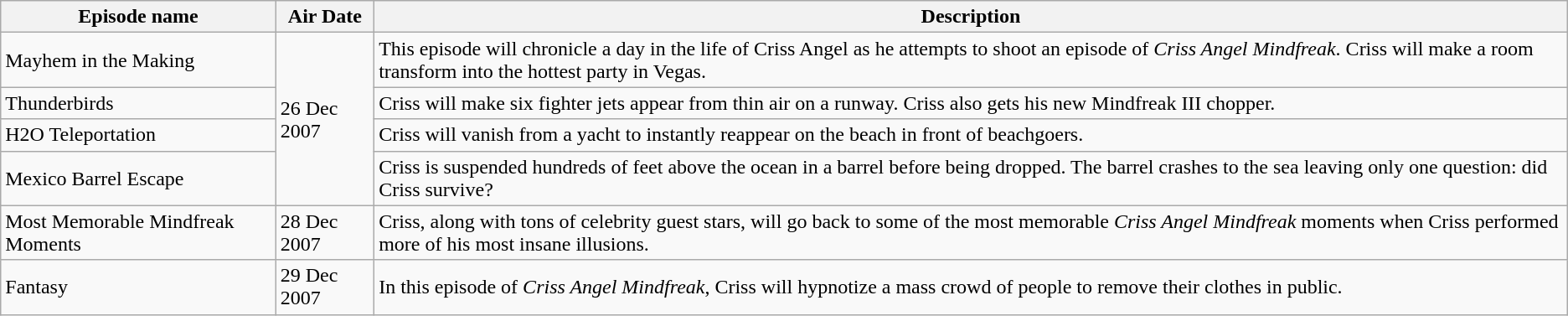<table class="wikitable">
<tr>
<th>Episode name</th>
<th>Air Date</th>
<th>Description</th>
</tr>
<tr>
<td>Mayhem in the Making</td>
<td rowspan="4">26 Dec 2007</td>
<td>This episode will chronicle a day in the life of Criss Angel as he attempts to shoot an episode of <em>Criss Angel Mindfreak</em>. Criss will make a room transform into the hottest party in Vegas.</td>
</tr>
<tr>
<td>Thunderbirds</td>
<td>Criss will make six fighter jets appear from thin air on a runway. Criss also gets his new Mindfreak III chopper.</td>
</tr>
<tr>
<td>H2O Teleportation</td>
<td>Criss will vanish from a yacht to instantly reappear on the beach in front of beachgoers.</td>
</tr>
<tr>
<td>Mexico Barrel Escape</td>
<td>Criss is suspended hundreds of feet above the ocean in a barrel before being dropped. The barrel crashes to the sea leaving only one question: did Criss survive?</td>
</tr>
<tr>
<td>Most Memorable Mindfreak Moments</td>
<td>28 Dec 2007</td>
<td>Criss, along with tons of celebrity guest stars, will go back to some of the most memorable <em>Criss Angel Mindfreak</em> moments when Criss performed more of his most insane illusions.</td>
</tr>
<tr>
<td>Fantasy</td>
<td>29 Dec 2007</td>
<td>In this episode of <em>Criss Angel Mindfreak</em>, Criss will hypnotize a mass crowd of people to remove their clothes in public.</td>
</tr>
</table>
